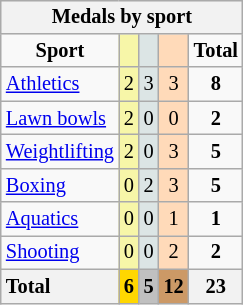<table class="wikitable" style="font-size:85%;float:right;text-align:center">
<tr style="background:#efefef;">
<th colspan=7>Medals by sport</th>
</tr>
<tr>
<td><strong>Sport</strong></td>
<td bgcolor=#f7f6a8></td>
<td bgcolor=#dce5e5></td>
<td bgcolor=#ffdab9></td>
<td><strong>Total</strong></td>
</tr>
<tr>
<td style="text-align:left;"><a href='#'>Athletics</a></td>
<td style="background:#F7F6A8;">2</td>
<td style="background:#DCE5E5;">3</td>
<td style="background:#FFDAB9;">3</td>
<td><strong>8</strong></td>
</tr>
<tr>
<td style="text-align:left;"><a href='#'>Lawn bowls</a></td>
<td style="background:#F7F6A8;">2</td>
<td style="background:#DCE5E5;">0</td>
<td style="background:#FFDAB9;">0</td>
<td><strong>2</strong></td>
</tr>
<tr>
<td style="text-align:left;"><a href='#'>Weightlifting</a></td>
<td style="background:#F7F6A8;">2</td>
<td style="background:#DCE5E5;">0</td>
<td style="background:#FFDAB9;">3</td>
<td><strong>5</strong></td>
</tr>
<tr>
<td style="text-align:left;"><a href='#'>Boxing</a></td>
<td style="background:#F7F6A8;">0</td>
<td style="background:#DCE5E5;">2</td>
<td style="background:#FFDAB9;">3</td>
<td><strong>5</strong></td>
</tr>
<tr>
<td style="text-align:left;"><a href='#'>Aquatics</a></td>
<td style="background:#F7F6A8;">0</td>
<td style="background:#DCE5E5;">0</td>
<td style="background:#FFDAB9;">1</td>
<td><strong>1</strong></td>
</tr>
<tr>
<td style="text-align:left;"><a href='#'>Shooting</a></td>
<td style="background:#F7F6A8;">0</td>
<td style="background:#DCE5E5;">0</td>
<td style="background:#FFDAB9;">2</td>
<td><strong>2</strong></td>
</tr>
<tr>
<th style="text-align:left;">Total</th>
<th style="background:gold;">6</th>
<th style="background:silver;">5</th>
<th style="background:#c96;">12</th>
<th>23</th>
</tr>
</table>
